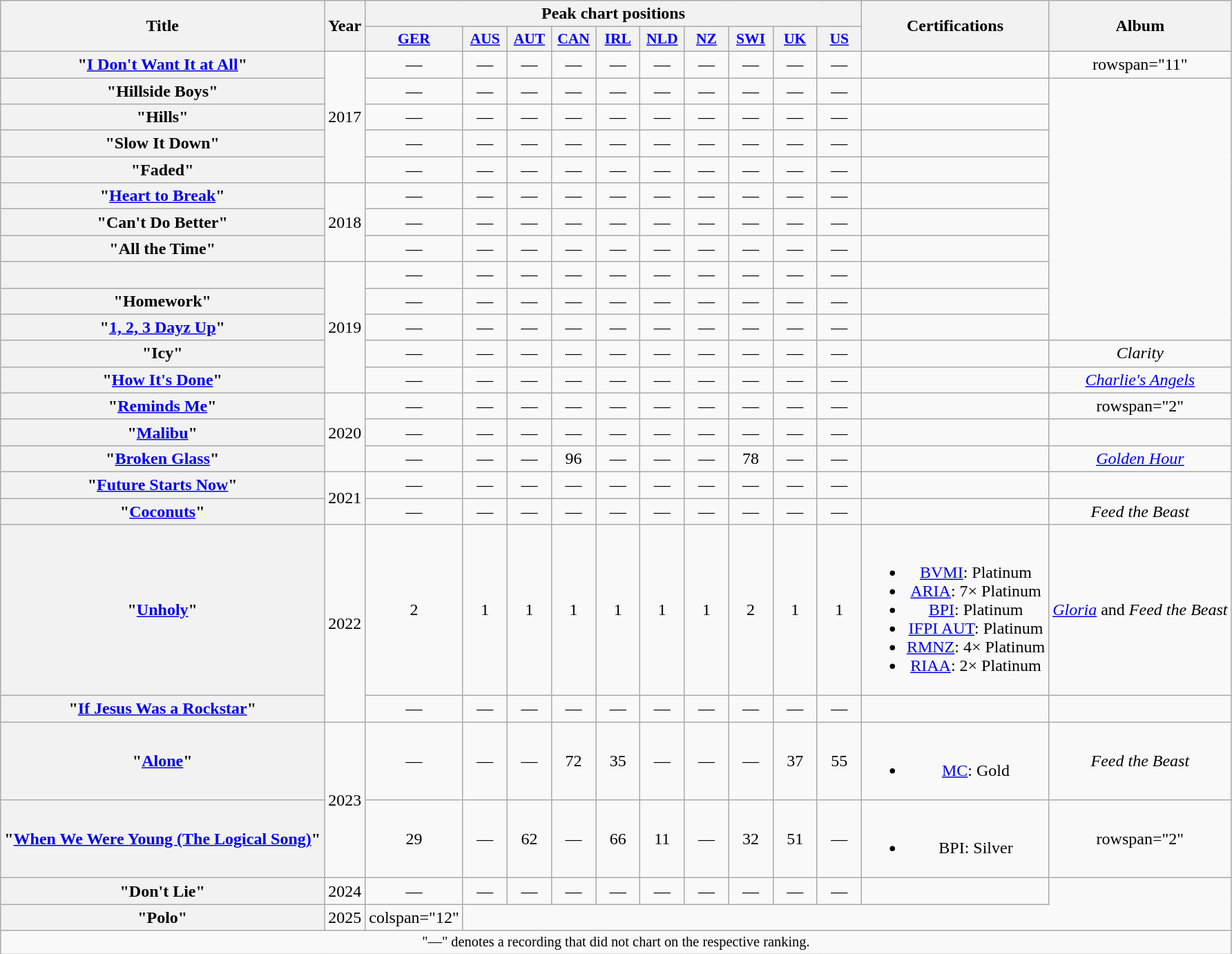<table class="wikitable plainrowheaders" style="text-align:center;">
<tr>
<th scope="col" rowspan="2">Title</th>
<th scope="col" rowspan="2">Year</th>
<th colspan="10">Peak chart positions</th>
<th scope="col" rowspan="2">Certifications</th>
<th scope="col" rowspan="2">Album</th>
</tr>
<tr>
<th scope="col" style="width:2.5em;font-size:90%;"><a href='#'>GER</a><br></th>
<th scope="col" style="width:2.5em;font-size:90%;"><a href='#'>AUS</a><br></th>
<th scope="col" style="width:2.5em;font-size:90%;"><a href='#'>AUT</a><br></th>
<th scope="col" style="width:2.5em;font-size:90%;"><a href='#'>CAN</a><br></th>
<th scope="col" style="width:2.5em;font-size:90%;"><a href='#'>IRL</a><br></th>
<th scope="col" style="width:2.5em;font-size:90%;"><a href='#'>NLD</a><br></th>
<th scope="col" style="width:2.5em;font-size:90%;"><a href='#'>NZ</a><br></th>
<th scope="col" style="width:2.5em;font-size:90%;"><a href='#'>SWI</a><br></th>
<th scope="col" style="width:2.5em;font-size:90%;"><a href='#'>UK</a><br></th>
<th scope="col" style="width:2.5em;font-size:90%;"><a href='#'>US</a><br></th>
</tr>
<tr>
<th scope="row">"<a href='#'>I Don't Want It at All</a>"</th>
<td rowspan="5">2017</td>
<td>—</td>
<td>—</td>
<td>—</td>
<td>—</td>
<td>—</td>
<td>—</td>
<td>—</td>
<td>—</td>
<td>—</td>
<td>—</td>
<td></td>
<td>rowspan="11" </td>
</tr>
<tr>
<th scope="row">"Hillside Boys"</th>
<td>—</td>
<td>—</td>
<td>—</td>
<td>—</td>
<td>—</td>
<td>—</td>
<td>—</td>
<td>—</td>
<td>—</td>
<td>—</td>
<td></td>
</tr>
<tr>
<th scope="row">"Hills"<br></th>
<td>—</td>
<td>—</td>
<td>—</td>
<td>—</td>
<td>—</td>
<td>—</td>
<td>—</td>
<td>—</td>
<td>—</td>
<td>—</td>
<td></td>
</tr>
<tr>
<th scope="row">"Slow It Down"</th>
<td>—</td>
<td>—</td>
<td>—</td>
<td>—</td>
<td>—</td>
<td>—</td>
<td>—</td>
<td>—</td>
<td>—</td>
<td>—</td>
<td></td>
</tr>
<tr>
<th scope="row">"Faded"<br></th>
<td>—</td>
<td>—</td>
<td>—</td>
<td>—</td>
<td>—</td>
<td>—</td>
<td>—</td>
<td>—</td>
<td>—</td>
<td>—</td>
<td></td>
</tr>
<tr>
<th scope="row">"<a href='#'>Heart to Break</a>"</th>
<td rowspan="3">2018</td>
<td>—</td>
<td>—</td>
<td>—</td>
<td>—</td>
<td>—</td>
<td>—</td>
<td>—</td>
<td>—</td>
<td>—</td>
<td>—</td>
<td></td>
</tr>
<tr>
<th scope="row">"Can't Do Better"</th>
<td>—</td>
<td>—</td>
<td>—</td>
<td>—</td>
<td>—</td>
<td>—</td>
<td>—</td>
<td>—</td>
<td>—</td>
<td>—</td>
<td></td>
</tr>
<tr>
<th scope="row">"All the Time"</th>
<td>—</td>
<td>—</td>
<td>—</td>
<td>—</td>
<td>—</td>
<td>—</td>
<td>—</td>
<td>—</td>
<td>—</td>
<td>—</td>
<td></td>
</tr>
<tr>
<th scope="row"></th>
<td rowspan="5">2019</td>
<td>—</td>
<td>—</td>
<td>—</td>
<td>—</td>
<td>—</td>
<td>—</td>
<td>—</td>
<td>—</td>
<td>—</td>
<td>—</td>
<td></td>
</tr>
<tr>
<th scope="row">"Homework"<br></th>
<td>—</td>
<td>—</td>
<td>—</td>
<td>—</td>
<td>—</td>
<td>—</td>
<td>—</td>
<td>—</td>
<td>—</td>
<td>—</td>
<td></td>
</tr>
<tr>
<th scope="row">"<a href='#'>1, 2, 3 Dayz Up</a>"<br></th>
<td>—</td>
<td>—</td>
<td>—</td>
<td>—</td>
<td>—</td>
<td>—</td>
<td>—</td>
<td>—</td>
<td>—</td>
<td>—</td>
<td></td>
</tr>
<tr>
<th scope="row">"Icy"</th>
<td>—</td>
<td>—</td>
<td>—</td>
<td>—</td>
<td>—</td>
<td>—</td>
<td>—</td>
<td>—</td>
<td>—</td>
<td>—</td>
<td></td>
<td><em>Clarity</em></td>
</tr>
<tr>
<th scope="row">"<a href='#'>How It's Done</a>"<br></th>
<td>—</td>
<td>—</td>
<td>—</td>
<td>—</td>
<td>—</td>
<td>—</td>
<td>—</td>
<td>—</td>
<td>—</td>
<td>—</td>
<td></td>
<td><em><a href='#'>Charlie's Angels</a></em></td>
</tr>
<tr>
<th scope="row">"<a href='#'>Reminds Me</a>"</th>
<td rowspan="3">2020</td>
<td>—</td>
<td>—</td>
<td>—</td>
<td>—</td>
<td>—</td>
<td>—</td>
<td>—</td>
<td>—</td>
<td>—</td>
<td>—</td>
<td></td>
<td>rowspan="2" </td>
</tr>
<tr>
<th scope="row">"<a href='#'>Malibu</a>"</th>
<td>—</td>
<td>—</td>
<td>—</td>
<td>—</td>
<td>—</td>
<td>—</td>
<td>—</td>
<td>—</td>
<td>—</td>
<td>—</td>
<td></td>
</tr>
<tr>
<th scope="row">"<a href='#'>Broken Glass</a>"<br></th>
<td>—</td>
<td>—</td>
<td>—</td>
<td>96</td>
<td>—</td>
<td>—</td>
<td>—</td>
<td>78</td>
<td>—</td>
<td>—</td>
<td></td>
<td><em><a href='#'>Golden Hour</a></em></td>
</tr>
<tr>
<th scope="row">"<a href='#'>Future Starts Now</a>"</th>
<td rowspan="2">2021</td>
<td>—</td>
<td>—</td>
<td>—</td>
<td>—</td>
<td>—</td>
<td>—</td>
<td>—</td>
<td>—</td>
<td>—</td>
<td>—</td>
<td></td>
<td></td>
</tr>
<tr>
<th scope="row">"<a href='#'>Coconuts</a>"</th>
<td>—</td>
<td>—</td>
<td>—</td>
<td>—</td>
<td>—</td>
<td>—</td>
<td>—</td>
<td>—</td>
<td>—</td>
<td>—</td>
<td></td>
<td><em>Feed the Beast</em></td>
</tr>
<tr>
<th scope="row">"<a href='#'>Unholy</a>"<br></th>
<td rowspan="2">2022</td>
<td>2</td>
<td>1</td>
<td>1</td>
<td>1</td>
<td>1</td>
<td>1</td>
<td>1</td>
<td>2</td>
<td>1</td>
<td>1</td>
<td><br><ul><li><a href='#'>BVMI</a>: Platinum</li><li><a href='#'>ARIA</a>: 7× Platinum</li><li><a href='#'>BPI</a>: Platinum</li><li><a href='#'>IFPI AUT</a>: Platinum</li><li><a href='#'>RMNZ</a>: 4× Platinum</li><li><a href='#'>RIAA</a>: 2× Platinum</li></ul></td>
<td><em><a href='#'>Gloria</a></em> and <em>Feed the Beast</em></td>
</tr>
<tr>
<th scope="row">"<a href='#'>If Jesus Was a Rockstar</a>"</th>
<td>—</td>
<td>—</td>
<td>—</td>
<td>—</td>
<td>—</td>
<td>—</td>
<td>—</td>
<td>—</td>
<td>—</td>
<td>—</td>
<td></td>
<td></td>
</tr>
<tr>
<th scope="row">"<a href='#'>Alone</a>"<br></th>
<td rowspan="2">2023</td>
<td>—</td>
<td>—</td>
<td>—</td>
<td>72</td>
<td>35</td>
<td>—</td>
<td>—</td>
<td>—</td>
<td>37</td>
<td>55</td>
<td><br><ul><li><a href='#'>MC</a>: Gold</li></ul></td>
<td><em>Feed the Beast</em></td>
</tr>
<tr>
<th scope="row">"<a href='#'>When We Were Young (The Logical Song)</a>"<br></th>
<td>29</td>
<td>—</td>
<td>62</td>
<td>—</td>
<td>66<br></td>
<td>11</td>
<td>—</td>
<td>32</td>
<td>51</td>
<td>—</td>
<td><br><ul><li>BPI: Silver</li></ul></td>
<td>rowspan="2" </td>
</tr>
<tr>
<th scope="row">"Don't Lie"<br></th>
<td>2024</td>
<td>—</td>
<td>—</td>
<td>—</td>
<td>—</td>
<td>—</td>
<td>—</td>
<td>—</td>
<td>—</td>
<td>—</td>
<td>—</td>
<td></td>
</tr>
<tr>
<th scope="row">"Polo"</th>
<td>2025</td>
<td>colspan="12" </td>
</tr>
<tr>
<td colspan="23" style="font-size:85%">"—" denotes a recording that did not chart on the respective ranking.</td>
</tr>
</table>
